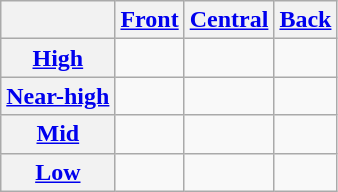<table class="wikitable" style="text-align:center">
<tr>
<th></th>
<th><a href='#'>Front</a></th>
<th><a href='#'>Central</a></th>
<th><a href='#'>Back</a></th>
</tr>
<tr>
<th><a href='#'>High</a></th>
<td> </td>
<td> </td>
<td> </td>
</tr>
<tr>
<th><a href='#'>Near-high</a></th>
<td> </td>
<td> </td>
<td> </td>
</tr>
<tr>
<th><a href='#'>Mid</a></th>
<td> </td>
<td> </td>
<td> </td>
</tr>
<tr>
<th><a href='#'>Low</a></th>
<td> </td>
<td> </td>
<td> </td>
</tr>
</table>
